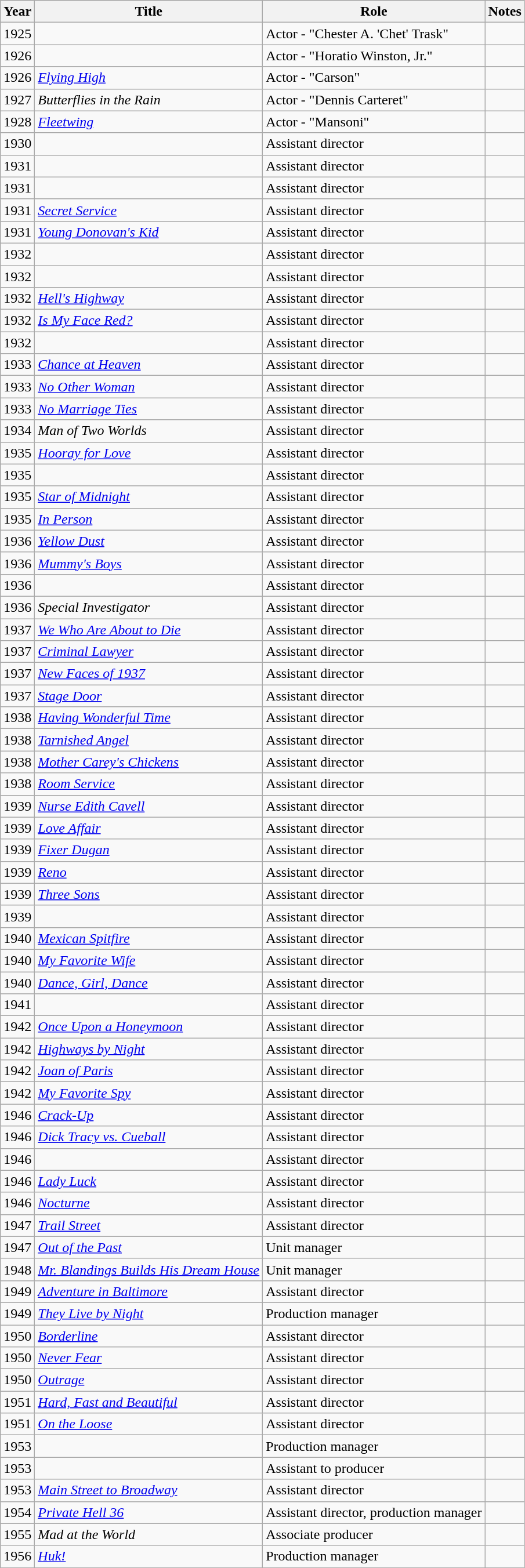<table class="wikitable sortable">
<tr>
<th>Year</th>
<th>Title</th>
<th>Role</th>
<th>Notes</th>
</tr>
<tr>
<td>1925</td>
<td><em></em></td>
<td>Actor - "Chester A. 'Chet' Trask"</td>
<td></td>
</tr>
<tr>
<td>1926</td>
<td><em></em></td>
<td>Actor - "Horatio Winston, Jr."</td>
<td></td>
</tr>
<tr>
<td>1926</td>
<td><em><a href='#'>Flying High</a></em></td>
<td>Actor - "Carson"</td>
<td></td>
</tr>
<tr>
<td>1927</td>
<td><em>Butterflies in the Rain</em></td>
<td>Actor - "Dennis Carteret"</td>
<td></td>
</tr>
<tr>
<td>1928</td>
<td><em><a href='#'>Fleetwing</a></em></td>
<td>Actor - "Mansoni"</td>
<td></td>
</tr>
<tr>
<td>1930</td>
<td><em></em></td>
<td>Assistant director</td>
<td></td>
</tr>
<tr>
<td>1931</td>
<td><em></em></td>
<td>Assistant director</td>
<td></td>
</tr>
<tr>
<td>1931</td>
<td><em></em></td>
<td>Assistant director</td>
<td></td>
</tr>
<tr>
<td>1931</td>
<td><em><a href='#'>Secret Service</a></em></td>
<td>Assistant director</td>
<td></td>
</tr>
<tr>
<td>1931</td>
<td><em><a href='#'>Young Donovan's Kid</a></em></td>
<td>Assistant director</td>
<td></td>
</tr>
<tr>
<td>1932</td>
<td><em></em></td>
<td>Assistant director</td>
<td></td>
</tr>
<tr>
<td>1932</td>
<td><em></em></td>
<td>Assistant director</td>
<td></td>
</tr>
<tr>
<td>1932</td>
<td><em><a href='#'>Hell's Highway</a></em></td>
<td>Assistant director</td>
<td></td>
</tr>
<tr>
<td>1932</td>
<td><em><a href='#'>Is My Face Red?</a></em></td>
<td>Assistant director</td>
<td></td>
</tr>
<tr>
<td>1932</td>
<td><em></em></td>
<td>Assistant director</td>
<td></td>
</tr>
<tr>
<td>1933</td>
<td><em><a href='#'>Chance at Heaven</a></em></td>
<td>Assistant director</td>
<td></td>
</tr>
<tr>
<td>1933</td>
<td><em><a href='#'>No Other Woman</a></em></td>
<td>Assistant director</td>
<td></td>
</tr>
<tr>
<td>1933</td>
<td><em><a href='#'>No Marriage Ties</a></em></td>
<td>Assistant director</td>
<td></td>
</tr>
<tr>
<td>1934</td>
<td><em>Man of Two Worlds</em></td>
<td>Assistant director</td>
<td></td>
</tr>
<tr>
<td>1935</td>
<td><em><a href='#'>Hooray for Love</a></em></td>
<td>Assistant director</td>
<td></td>
</tr>
<tr>
<td>1935</td>
<td><em></em></td>
<td>Assistant director</td>
<td></td>
</tr>
<tr>
<td>1935</td>
<td><em><a href='#'>Star of Midnight</a></em></td>
<td>Assistant director</td>
<td></td>
</tr>
<tr>
<td>1935</td>
<td><em><a href='#'>In Person</a></em></td>
<td>Assistant director</td>
<td></td>
</tr>
<tr>
<td>1936</td>
<td><em><a href='#'>Yellow Dust</a></em></td>
<td>Assistant director</td>
<td></td>
</tr>
<tr>
<td>1936</td>
<td><em><a href='#'>Mummy's Boys</a></em></td>
<td>Assistant director</td>
<td></td>
</tr>
<tr>
<td>1936</td>
<td><em></em></td>
<td>Assistant director</td>
<td></td>
</tr>
<tr>
<td>1936</td>
<td><em>Special Investigator</em></td>
<td>Assistant director</td>
<td></td>
</tr>
<tr>
<td>1937</td>
<td><em><a href='#'>We Who Are About to Die</a></em></td>
<td>Assistant director</td>
<td></td>
</tr>
<tr>
<td>1937</td>
<td><em><a href='#'>Criminal Lawyer</a></em></td>
<td>Assistant director</td>
<td></td>
</tr>
<tr>
<td>1937</td>
<td><em><a href='#'>New Faces of 1937</a></em></td>
<td>Assistant director</td>
<td></td>
</tr>
<tr>
<td>1937</td>
<td><em><a href='#'>Stage Door</a></em></td>
<td>Assistant director</td>
<td></td>
</tr>
<tr>
<td>1938</td>
<td><em><a href='#'>Having Wonderful Time</a></em></td>
<td>Assistant director</td>
<td></td>
</tr>
<tr>
<td>1938</td>
<td><em><a href='#'>Tarnished Angel</a></em></td>
<td>Assistant director</td>
<td></td>
</tr>
<tr>
<td>1938</td>
<td><em><a href='#'>Mother Carey's Chickens</a></em></td>
<td>Assistant director</td>
<td></td>
</tr>
<tr>
<td>1938</td>
<td><em><a href='#'>Room Service</a></em></td>
<td>Assistant director</td>
<td></td>
</tr>
<tr>
<td>1939</td>
<td><em><a href='#'>Nurse Edith Cavell</a></em></td>
<td>Assistant director</td>
<td></td>
</tr>
<tr>
<td>1939</td>
<td><em><a href='#'>Love Affair</a></em></td>
<td>Assistant director</td>
<td></td>
</tr>
<tr>
<td>1939</td>
<td><em><a href='#'>Fixer Dugan</a></em></td>
<td>Assistant director</td>
<td></td>
</tr>
<tr>
<td>1939</td>
<td><em><a href='#'>Reno</a></em></td>
<td>Assistant director</td>
<td></td>
</tr>
<tr>
<td>1939</td>
<td><em><a href='#'>Three Sons</a></em></td>
<td>Assistant director</td>
<td></td>
</tr>
<tr>
<td>1939</td>
<td><em></em></td>
<td>Assistant director</td>
<td></td>
</tr>
<tr>
<td>1940</td>
<td><em><a href='#'>Mexican Spitfire</a></em></td>
<td>Assistant director</td>
<td></td>
</tr>
<tr>
<td>1940</td>
<td><em><a href='#'>My Favorite Wife</a></em></td>
<td>Assistant director</td>
<td></td>
</tr>
<tr>
<td>1940</td>
<td><em><a href='#'>Dance, Girl, Dance</a></em></td>
<td>Assistant director</td>
<td></td>
</tr>
<tr>
<td>1941</td>
<td><em></em></td>
<td>Assistant director</td>
<td></td>
</tr>
<tr>
<td>1942</td>
<td><em><a href='#'>Once Upon a Honeymoon</a></em></td>
<td>Assistant director</td>
<td></td>
</tr>
<tr>
<td>1942</td>
<td><em><a href='#'>Highways by Night</a></em></td>
<td>Assistant director</td>
<td></td>
</tr>
<tr>
<td>1942</td>
<td><em><a href='#'>Joan of Paris</a></em></td>
<td>Assistant director</td>
<td></td>
</tr>
<tr>
<td>1942</td>
<td><em><a href='#'>My Favorite Spy</a></em></td>
<td>Assistant director</td>
<td></td>
</tr>
<tr>
<td>1946</td>
<td><em><a href='#'>Crack-Up</a></em></td>
<td>Assistant director</td>
<td></td>
</tr>
<tr>
<td>1946</td>
<td><em><a href='#'>Dick Tracy vs. Cueball</a></em></td>
<td>Assistant director</td>
<td></td>
</tr>
<tr>
<td>1946</td>
<td><em></em></td>
<td>Assistant director</td>
<td></td>
</tr>
<tr>
<td>1946</td>
<td><em><a href='#'>Lady Luck</a></em></td>
<td>Assistant director</td>
<td></td>
</tr>
<tr>
<td>1946</td>
<td><em><a href='#'>Nocturne</a></em></td>
<td>Assistant director</td>
<td></td>
</tr>
<tr>
<td>1947</td>
<td><em><a href='#'>Trail Street</a></em></td>
<td>Assistant director</td>
<td></td>
</tr>
<tr>
<td>1947</td>
<td><em><a href='#'>Out of the Past</a></em></td>
<td>Unit manager</td>
<td></td>
</tr>
<tr>
<td>1948</td>
<td><em><a href='#'>Mr. Blandings Builds His Dream House</a></em></td>
<td>Unit manager</td>
<td></td>
</tr>
<tr>
<td>1949</td>
<td><em><a href='#'>Adventure in Baltimore</a></em></td>
<td>Assistant director</td>
<td></td>
</tr>
<tr>
<td>1949</td>
<td><em><a href='#'>They Live by Night</a></em></td>
<td>Production manager</td>
<td></td>
</tr>
<tr>
<td>1950</td>
<td><em><a href='#'>Borderline</a></em></td>
<td>Assistant director</td>
<td></td>
</tr>
<tr>
<td>1950</td>
<td><em><a href='#'>Never Fear</a></em></td>
<td>Assistant director</td>
<td></td>
</tr>
<tr>
<td>1950</td>
<td><em><a href='#'>Outrage</a></em></td>
<td>Assistant director</td>
<td></td>
</tr>
<tr>
<td>1951</td>
<td><em><a href='#'>Hard, Fast and Beautiful</a></em></td>
<td>Assistant director</td>
<td></td>
</tr>
<tr>
<td>1951</td>
<td><em><a href='#'>On the Loose</a></em></td>
<td>Assistant director</td>
<td></td>
</tr>
<tr>
<td>1953</td>
<td><em></em></td>
<td>Production manager</td>
<td></td>
</tr>
<tr>
<td>1953</td>
<td><em></em></td>
<td>Assistant to producer</td>
<td></td>
</tr>
<tr>
<td>1953</td>
<td><em><a href='#'>Main Street to Broadway</a></em></td>
<td>Assistant director</td>
<td></td>
</tr>
<tr>
<td>1954</td>
<td><em><a href='#'>Private Hell 36</a></em></td>
<td>Assistant director, production manager</td>
<td></td>
</tr>
<tr>
<td>1955</td>
<td><em>Mad at the World</em></td>
<td>Associate producer</td>
<td></td>
</tr>
<tr>
<td>1956</td>
<td><em><a href='#'>Huk!</a></em></td>
<td>Production manager</td>
<td></td>
</tr>
</table>
